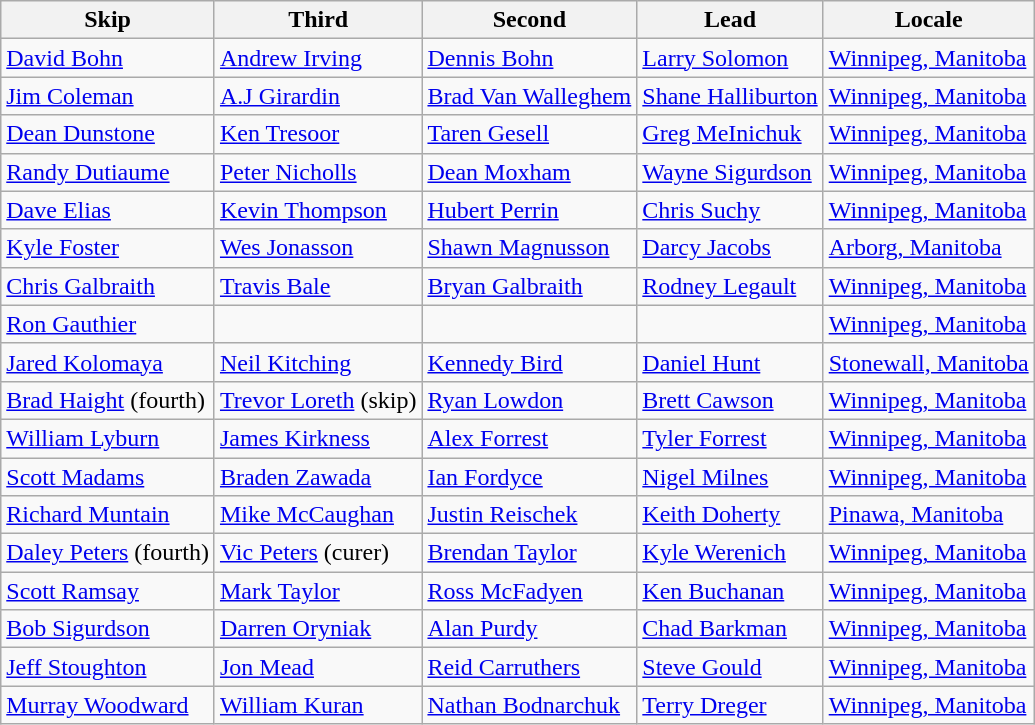<table class=wikitable>
<tr>
<th>Skip</th>
<th>Third</th>
<th>Second</th>
<th>Lead</th>
<th>Locale</th>
</tr>
<tr>
<td><a href='#'>David Bohn</a></td>
<td><a href='#'>Andrew Irving</a></td>
<td><a href='#'>Dennis Bohn</a></td>
<td><a href='#'>Larry Solomon</a></td>
<td> <a href='#'>Winnipeg, Manitoba</a></td>
</tr>
<tr>
<td><a href='#'>Jim Coleman</a></td>
<td><a href='#'>A.J Girardin</a></td>
<td><a href='#'>Brad Van Walleghem</a></td>
<td><a href='#'>Shane Halliburton</a></td>
<td> <a href='#'>Winnipeg, Manitoba</a></td>
</tr>
<tr>
<td><a href='#'>Dean Dunstone</a></td>
<td><a href='#'>Ken Tresoor</a></td>
<td><a href='#'>Taren Gesell</a></td>
<td><a href='#'>Greg MeInichuk</a></td>
<td> <a href='#'>Winnipeg, Manitoba</a></td>
</tr>
<tr>
<td><a href='#'>Randy Dutiaume</a></td>
<td><a href='#'>Peter Nicholls</a></td>
<td><a href='#'>Dean Moxham</a></td>
<td><a href='#'>Wayne Sigurdson</a></td>
<td> <a href='#'>Winnipeg, Manitoba</a></td>
</tr>
<tr>
<td><a href='#'>Dave Elias</a></td>
<td><a href='#'>Kevin Thompson</a></td>
<td><a href='#'>Hubert Perrin</a></td>
<td><a href='#'>Chris Suchy</a></td>
<td> <a href='#'>Winnipeg, Manitoba</a></td>
</tr>
<tr>
<td><a href='#'>Kyle Foster</a></td>
<td><a href='#'>Wes Jonasson</a></td>
<td><a href='#'>Shawn Magnusson</a></td>
<td><a href='#'>Darcy Jacobs</a></td>
<td> <a href='#'>Arborg, Manitoba</a></td>
</tr>
<tr>
<td><a href='#'>Chris Galbraith</a></td>
<td><a href='#'>Travis Bale</a></td>
<td><a href='#'>Bryan Galbraith</a></td>
<td><a href='#'>Rodney Legault</a></td>
<td> <a href='#'>Winnipeg, Manitoba</a></td>
</tr>
<tr>
<td><a href='#'>Ron Gauthier</a></td>
<td></td>
<td></td>
<td></td>
<td> <a href='#'>Winnipeg, Manitoba</a></td>
</tr>
<tr>
<td><a href='#'>Jared Kolomaya</a></td>
<td><a href='#'>Neil Kitching</a></td>
<td><a href='#'>Kennedy Bird</a></td>
<td><a href='#'>Daniel Hunt</a></td>
<td> <a href='#'>Stonewall, Manitoba</a></td>
</tr>
<tr>
<td><a href='#'>Brad Haight</a> (fourth)</td>
<td><a href='#'>Trevor Loreth</a> (skip)</td>
<td><a href='#'>Ryan Lowdon</a></td>
<td><a href='#'>Brett Cawson</a></td>
<td> <a href='#'>Winnipeg, Manitoba</a></td>
</tr>
<tr>
<td><a href='#'>William Lyburn</a></td>
<td><a href='#'>James Kirkness</a></td>
<td><a href='#'>Alex Forrest</a></td>
<td><a href='#'>Tyler Forrest</a></td>
<td> <a href='#'>Winnipeg, Manitoba</a></td>
</tr>
<tr>
<td><a href='#'>Scott Madams</a></td>
<td><a href='#'>Braden Zawada</a></td>
<td><a href='#'>Ian Fordyce</a></td>
<td><a href='#'>Nigel Milnes</a></td>
<td> <a href='#'>Winnipeg, Manitoba</a></td>
</tr>
<tr>
<td><a href='#'>Richard Muntain</a></td>
<td><a href='#'>Mike McCaughan</a></td>
<td><a href='#'>Justin Reischek</a></td>
<td><a href='#'>Keith Doherty</a></td>
<td> <a href='#'>Pinawa, Manitoba</a></td>
</tr>
<tr>
<td><a href='#'>Daley Peters</a> (fourth)</td>
<td><a href='#'>Vic Peters</a> (curer)</td>
<td><a href='#'>Brendan Taylor</a></td>
<td><a href='#'>Kyle Werenich</a></td>
<td> <a href='#'>Winnipeg, Manitoba</a></td>
</tr>
<tr>
<td><a href='#'>Scott Ramsay</a></td>
<td><a href='#'>Mark Taylor</a></td>
<td><a href='#'>Ross McFadyen</a></td>
<td><a href='#'>Ken Buchanan</a></td>
<td> <a href='#'>Winnipeg, Manitoba</a></td>
</tr>
<tr>
<td><a href='#'>Bob Sigurdson</a></td>
<td><a href='#'>Darren Oryniak</a></td>
<td><a href='#'>Alan Purdy</a></td>
<td><a href='#'>Chad Barkman</a></td>
<td> <a href='#'>Winnipeg, Manitoba</a></td>
</tr>
<tr>
<td><a href='#'>Jeff Stoughton</a></td>
<td><a href='#'>Jon Mead</a></td>
<td><a href='#'>Reid Carruthers</a></td>
<td><a href='#'>Steve Gould</a></td>
<td> <a href='#'>Winnipeg, Manitoba</a></td>
</tr>
<tr>
<td><a href='#'>Murray Woodward</a></td>
<td><a href='#'>William Kuran</a></td>
<td><a href='#'>Nathan Bodnarchuk</a></td>
<td><a href='#'>Terry Dreger</a></td>
<td> <a href='#'>Winnipeg, Manitoba</a></td>
</tr>
</table>
